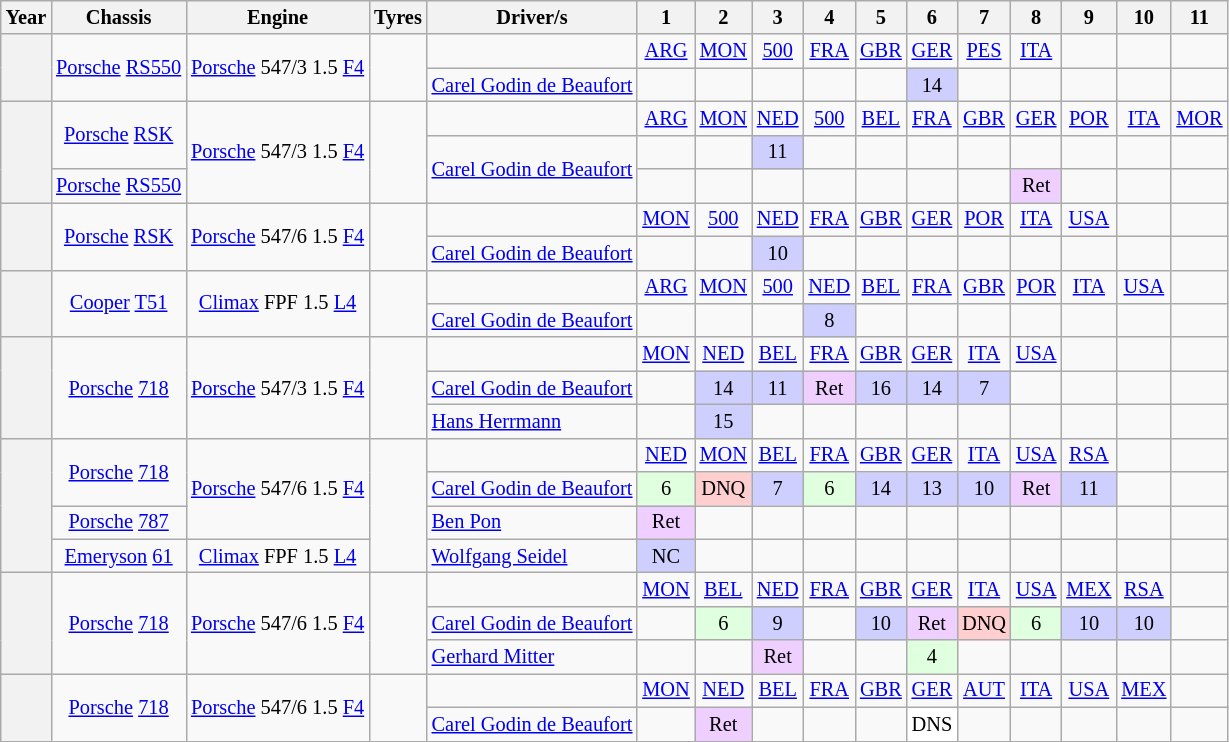<table class="wikitable" style="text-align:center; font-size:85%">
<tr>
<th>Year</th>
<th>Chassis</th>
<th>Engine</th>
<th>Tyres</th>
<th>Driver/s</th>
<th>1</th>
<th>2</th>
<th>3</th>
<th>4</th>
<th>5</th>
<th>6</th>
<th>7</th>
<th>8</th>
<th>9</th>
<th>10</th>
<th>11</th>
</tr>
<tr>
<th rowspan="2"></th>
<td rowspan="2"><a href='#'>Porsche</a> <a href='#'>RS550</a></td>
<td rowspan="2"><a href='#'>Porsche</a> 547/3 1.5 <a href='#'>F4</a></td>
<td rowspan="2"></td>
<td></td>
<td><a href='#'>ARG</a></td>
<td><a href='#'>MON</a></td>
<td><a href='#'>500</a></td>
<td><a href='#'>FRA</a></td>
<td><a href='#'>GBR</a></td>
<td><a href='#'>GER</a></td>
<td><a href='#'>PES</a></td>
<td><a href='#'>ITA</a></td>
<td></td>
<td></td>
<td></td>
</tr>
<tr>
<td style="text-align:left"> <a href='#'>Carel Godin de Beaufort</a></td>
<td></td>
<td></td>
<td></td>
<td></td>
<td></td>
<td style="background:#CFCFFF;">14</td>
<td></td>
<td></td>
<td></td>
<td></td>
<td></td>
</tr>
<tr>
<th rowspan="3"></th>
<td rowspan="2"><a href='#'>Porsche</a> <a href='#'>RSK</a></td>
<td rowspan="3"><a href='#'>Porsche</a> 547/3 1.5 <a href='#'>F4</a></td>
<td rowspan="3"></td>
<td></td>
<td><a href='#'>ARG</a></td>
<td><a href='#'>MON</a></td>
<td><a href='#'>NED</a></td>
<td><a href='#'>500</a></td>
<td><a href='#'>BEL</a></td>
<td><a href='#'>FRA</a></td>
<td><a href='#'>GBR</a></td>
<td><a href='#'>GER</a></td>
<td><a href='#'>POR</a></td>
<td><a href='#'>ITA</a></td>
<td><a href='#'>MOR</a></td>
</tr>
<tr>
<td rowspan="2" style="text-align:left"> <a href='#'>Carel Godin de Beaufort</a></td>
<td></td>
<td></td>
<td style="background:#CFCFFF;">11</td>
<td></td>
<td></td>
<td></td>
<td></td>
<td></td>
<td></td>
<td></td>
<td></td>
</tr>
<tr>
<td><a href='#'>Porsche</a> <a href='#'>RS550</a></td>
<td></td>
<td></td>
<td></td>
<td></td>
<td></td>
<td></td>
<td></td>
<td style="background:#EFCFFF;">Ret</td>
<td></td>
<td></td>
<td></td>
</tr>
<tr>
<th rowspan="2"></th>
<td rowspan="2"><a href='#'>Porsche</a> <a href='#'>RSK</a></td>
<td rowspan="2"><a href='#'>Porsche</a> 547/6 1.5 <a href='#'>F4</a></td>
<td rowspan="2"></td>
<td></td>
<td><a href='#'>MON</a></td>
<td><a href='#'>500</a></td>
<td><a href='#'>NED</a></td>
<td><a href='#'>FRA</a></td>
<td><a href='#'>GBR</a></td>
<td><a href='#'>GER</a></td>
<td><a href='#'>POR</a></td>
<td><a href='#'>ITA</a></td>
<td><a href='#'>USA</a></td>
<td></td>
<td></td>
</tr>
<tr>
<td style="text-align:left"> <a href='#'>Carel Godin de Beaufort</a></td>
<td></td>
<td></td>
<td style="background:#CFCFFF;">10</td>
<td></td>
<td></td>
<td></td>
<td></td>
<td></td>
<td></td>
<td></td>
<td></td>
</tr>
<tr>
<th rowspan="2"></th>
<td rowspan="2"><a href='#'>Cooper</a> <a href='#'>T51</a></td>
<td rowspan="2"><a href='#'>Climax</a> FPF 1.5 <a href='#'>L4</a></td>
<td rowspan="2"></td>
<td></td>
<td><a href='#'>ARG</a></td>
<td><a href='#'>MON</a></td>
<td><a href='#'>500</a></td>
<td><a href='#'>NED</a></td>
<td><a href='#'>BEL</a></td>
<td><a href='#'>FRA</a></td>
<td><a href='#'>GBR</a></td>
<td><a href='#'>POR</a></td>
<td><a href='#'>ITA</a></td>
<td><a href='#'>USA</a></td>
<td></td>
</tr>
<tr>
<td style="text-align:left"> <a href='#'>Carel Godin de Beaufort</a></td>
<td></td>
<td></td>
<td></td>
<td style="background:#CFCFFF;">8</td>
<td></td>
<td></td>
<td></td>
<td></td>
<td></td>
<td></td>
<td></td>
</tr>
<tr>
<th rowspan="3"></th>
<td rowspan="3"><a href='#'>Porsche</a> <a href='#'>718</a></td>
<td rowspan="3"><a href='#'>Porsche</a> 547/3 1.5 <a href='#'>F4</a></td>
<td rowspan="3"></td>
<td></td>
<td><a href='#'>MON</a></td>
<td><a href='#'>NED</a></td>
<td><a href='#'>BEL</a></td>
<td><a href='#'>FRA</a></td>
<td><a href='#'>GBR</a></td>
<td><a href='#'>GER</a></td>
<td><a href='#'>ITA</a></td>
<td><a href='#'>USA</a></td>
<td></td>
<td></td>
<td></td>
</tr>
<tr>
<td style="text-align:left"> <a href='#'>Carel Godin de Beaufort</a></td>
<td></td>
<td style="background:#CFCFFF;">14</td>
<td style="background:#CFCFFF;">11</td>
<td style="background:#EFCFFF;">Ret</td>
<td style="background:#CFCFFF;">16</td>
<td style="background:#CFCFFF;">14</td>
<td style="background:#CFCFFF;">7</td>
<td></td>
<td></td>
<td></td>
<td></td>
</tr>
<tr>
<td style="text-align:left"> <a href='#'>Hans Herrmann</a></td>
<td></td>
<td style="background:#CFCFFF;">15</td>
<td></td>
<td></td>
<td></td>
<td></td>
<td></td>
<td></td>
<td></td>
<td></td>
<td></td>
</tr>
<tr>
<th rowspan="4"></th>
<td rowspan="2"><a href='#'>Porsche</a> <a href='#'>718</a></td>
<td rowspan="3"><a href='#'>Porsche</a> 547/6 1.5 <a href='#'>F4</a></td>
<td rowspan="4"></td>
<td></td>
<td><a href='#'>NED</a></td>
<td><a href='#'>MON</a></td>
<td><a href='#'>BEL</a></td>
<td><a href='#'>FRA</a></td>
<td><a href='#'>GBR</a></td>
<td><a href='#'>GER</a></td>
<td><a href='#'>ITA</a></td>
<td><a href='#'>USA</a></td>
<td><a href='#'>RSA</a></td>
<td></td>
<td></td>
</tr>
<tr>
<td style="text-align:left"> <a href='#'>Carel Godin de Beaufort</a></td>
<td style="background:#DFFFDF;">6</td>
<td style="background:#FFCFCF;">DNQ</td>
<td style="background:#CFCFFF;">7</td>
<td style="background:#DFFFDF;">6</td>
<td style="background:#CFCFFF;">14</td>
<td style="background:#CFCFFF;">13</td>
<td style="background:#CFCFFF;">10</td>
<td style="background:#EFCFFF;">Ret</td>
<td style="background:#CFCFFF;">11</td>
<td></td>
<td></td>
</tr>
<tr>
<td><a href='#'>Porsche</a> <a href='#'>787</a></td>
<td style="text-align:left"> <a href='#'>Ben Pon</a></td>
<td style="background:#EFCFFF;">Ret</td>
<td></td>
<td></td>
<td></td>
<td></td>
<td></td>
<td></td>
<td></td>
<td></td>
<td></td>
<td></td>
</tr>
<tr>
<td><a href='#'>Emeryson</a> <a href='#'>61</a></td>
<td><a href='#'>Climax</a> FPF 1.5 <a href='#'>L4</a></td>
<td style="text-align:left"> <a href='#'>Wolfgang Seidel</a></td>
<td style="background:#CFCFFF;">NC</td>
<td></td>
<td></td>
<td></td>
<td></td>
<td></td>
<td></td>
<td></td>
<td></td>
<td></td>
<td></td>
</tr>
<tr>
<th rowspan="3"></th>
<td rowspan="3"><a href='#'>Porsche</a> <a href='#'>718</a></td>
<td rowspan="3"><a href='#'>Porsche</a> 547/6 1.5 <a href='#'>F4</a></td>
<td rowspan="3"></td>
<td></td>
<td><a href='#'>MON</a></td>
<td><a href='#'>BEL</a></td>
<td><a href='#'>NED</a></td>
<td><a href='#'>FRA</a></td>
<td><a href='#'>GBR</a></td>
<td><a href='#'>GER</a></td>
<td><a href='#'>ITA</a></td>
<td><a href='#'>USA</a></td>
<td><a href='#'>MEX</a></td>
<td><a href='#'>RSA</a></td>
<td></td>
</tr>
<tr>
<td style="text-align:left"> <a href='#'>Carel Godin de Beaufort</a></td>
<td></td>
<td style="background:#DFFFDF;">6</td>
<td style="background:#CFCFFF;">9</td>
<td></td>
<td style="background:#CFCFFF;">10</td>
<td style="background:#EFCFFF;">Ret</td>
<td style="background:#FFCFCF;">DNQ</td>
<td style="background:#DFFFDF;">6</td>
<td style="background:#CFCFFF;">10</td>
<td style="background:#CFCFFF;">10</td>
<td></td>
</tr>
<tr>
<td style="text-align:left"> <a href='#'>Gerhard Mitter</a></td>
<td></td>
<td></td>
<td style="background:#EFCFFF;">Ret</td>
<td></td>
<td></td>
<td style="background:#DFFFDF;">4</td>
<td></td>
<td></td>
<td></td>
<td></td>
<td></td>
</tr>
<tr>
<th rowspan="2"></th>
<td rowspan="2"><a href='#'>Porsche</a> <a href='#'>718</a></td>
<td rowspan="2"><a href='#'>Porsche</a> 547/6 1.5 <a href='#'>F4</a></td>
<td rowspan="2"></td>
<td></td>
<td><a href='#'>MON</a></td>
<td><a href='#'>NED</a></td>
<td><a href='#'>BEL</a></td>
<td><a href='#'>FRA</a></td>
<td><a href='#'>GBR</a></td>
<td><a href='#'>GER</a></td>
<td><a href='#'>AUT</a></td>
<td><a href='#'>ITA</a></td>
<td><a href='#'>USA</a></td>
<td><a href='#'>MEX</a></td>
<td></td>
</tr>
<tr>
<td style="text-align:left"> <a href='#'>Carel Godin de Beaufort</a></td>
<td></td>
<td style="background:#EFCFFF;">Ret</td>
<td></td>
<td></td>
<td></td>
<td style="background:#FFFFFF;">DNS</td>
<td></td>
<td></td>
<td></td>
<td></td>
<td></td>
</tr>
</table>
